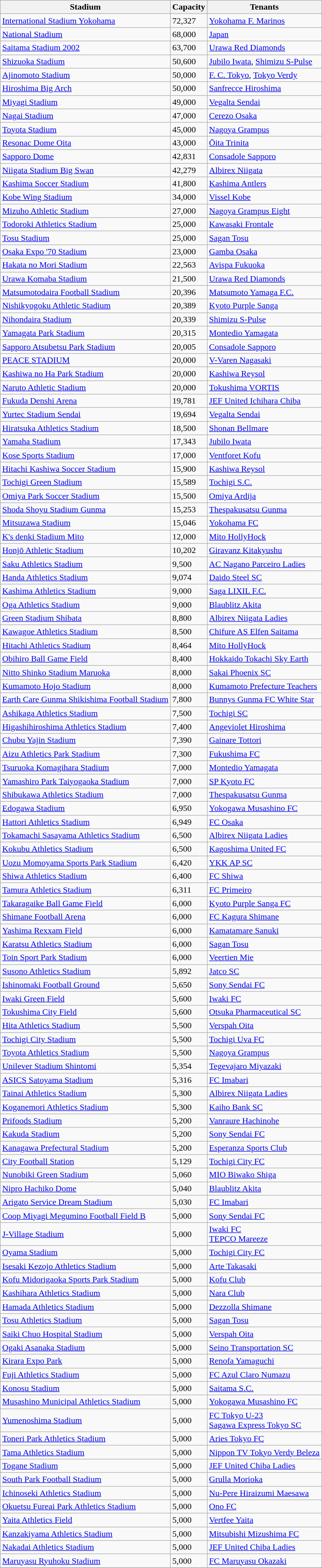<table class="wikitable sortable">
<tr>
<th>Stadium</th>
<th>Capacity</th>
<th>Tenants</th>
</tr>
<tr>
<td><a href='#'>International Stadium Yokohama</a></td>
<td>72,327</td>
<td><a href='#'>Yokohama F. Marinos</a></td>
</tr>
<tr>
<td><a href='#'>National Stadium</a></td>
<td>68,000</td>
<td><a href='#'>Japan</a></td>
</tr>
<tr>
<td><a href='#'>Saitama Stadium 2002</a></td>
<td>63,700</td>
<td><a href='#'>Urawa Red Diamonds</a></td>
</tr>
<tr>
<td><a href='#'>Shizuoka Stadium</a></td>
<td>50,600</td>
<td><a href='#'>Jubilo Iwata</a>, <a href='#'>Shimizu S-Pulse</a></td>
</tr>
<tr>
<td><a href='#'>Ajinomoto Stadium</a></td>
<td>50,000</td>
<td><a href='#'>F. C. Tokyo</a>, <a href='#'>Tokyo Verdy</a></td>
</tr>
<tr>
<td><a href='#'>Hiroshima Big Arch</a></td>
<td>50,000</td>
<td><a href='#'>Sanfrecce Hiroshima</a></td>
</tr>
<tr>
<td><a href='#'>Miyagi Stadium</a></td>
<td>49,000</td>
<td><a href='#'>Vegalta Sendai</a></td>
</tr>
<tr>
<td><a href='#'>Nagai Stadium</a></td>
<td>47,000</td>
<td><a href='#'>Cerezo Osaka</a></td>
</tr>
<tr>
<td><a href='#'>Toyota Stadium</a></td>
<td>45,000</td>
<td><a href='#'>Nagoya Grampus</a></td>
</tr>
<tr>
<td><a href='#'>Resonac Dome Oita</a></td>
<td>43,000</td>
<td><a href='#'>Ōita Trinita</a></td>
</tr>
<tr>
<td><a href='#'>Sapporo Dome</a></td>
<td>42,831</td>
<td><a href='#'>Consadole Sapporo</a></td>
</tr>
<tr>
<td><a href='#'>Niigata Stadium Big Swan</a></td>
<td>42,279</td>
<td><a href='#'>Albirex Niigata</a></td>
</tr>
<tr>
<td><a href='#'>Kashima Soccer Stadium</a></td>
<td>41,800</td>
<td><a href='#'>Kashima Antlers</a></td>
</tr>
<tr>
<td><a href='#'>Kobe Wing Stadium</a></td>
<td>34,000</td>
<td><a href='#'>Vissel Kobe</a></td>
</tr>
<tr>
<td><a href='#'>Mizuho Athletic Stadium</a></td>
<td>27,000</td>
<td><a href='#'>Nagoya Grampus Eight</a></td>
</tr>
<tr>
<td><a href='#'>Todoroki Athletics Stadium</a></td>
<td>25,000</td>
<td><a href='#'>Kawasaki Frontale</a></td>
</tr>
<tr>
<td><a href='#'>Tosu Stadium</a></td>
<td>25,000</td>
<td><a href='#'>Sagan Tosu</a></td>
</tr>
<tr>
<td><a href='#'>Osaka Expo '70 Stadium</a></td>
<td>23,000</td>
<td><a href='#'>Gamba Osaka</a></td>
</tr>
<tr>
<td><a href='#'>Hakata no Mori Stadium</a></td>
<td>22,563</td>
<td><a href='#'>Avispa Fukuoka</a></td>
</tr>
<tr>
<td><a href='#'>Urawa Komaba Stadium</a></td>
<td>21,500</td>
<td><a href='#'>Urawa Red Diamonds</a></td>
</tr>
<tr>
<td><a href='#'>Matsumotodaira Football Stadium</a></td>
<td>20,396</td>
<td><a href='#'>Matsumoto Yamaga F.C.</a></td>
</tr>
<tr>
<td><a href='#'>Nishikyogoku Athletic Stadium</a></td>
<td>20,389</td>
<td><a href='#'>Kyoto Purple Sanga</a></td>
</tr>
<tr>
<td><a href='#'>Nihondaira Stadium</a></td>
<td>20,339</td>
<td><a href='#'>Shimizu S-Pulse</a></td>
</tr>
<tr>
<td><a href='#'>Yamagata Park Stadium</a></td>
<td>20,315</td>
<td><a href='#'>Montedio Yamagata</a></td>
</tr>
<tr>
<td><a href='#'>Sapporo Atsubetsu Park Stadium</a></td>
<td>20,005</td>
<td><a href='#'>Consadole Sapporo</a></td>
</tr>
<tr>
<td><a href='#'>PEACE STADIUM</a></td>
<td>20,000</td>
<td><a href='#'>V-Varen Nagasaki</a></td>
</tr>
<tr>
<td><a href='#'>Kashiwa no Ha Park Stadium</a></td>
<td>20,000</td>
<td><a href='#'>Kashiwa Reysol</a></td>
</tr>
<tr>
<td><a href='#'>Naruto Athletic Stadium</a></td>
<td>20,000</td>
<td><a href='#'>Tokushima VORTIS</a></td>
</tr>
<tr>
<td><a href='#'>Fukuda Denshi Arena</a></td>
<td>19,781</td>
<td><a href='#'>JEF United Ichihara Chiba</a></td>
</tr>
<tr>
<td><a href='#'>Yurtec Stadium Sendai</a></td>
<td>19,694</td>
<td><a href='#'>Vegalta Sendai</a></td>
</tr>
<tr>
<td><a href='#'>Hiratsuka Athletics Stadium</a></td>
<td>18,500</td>
<td><a href='#'>Shonan Bellmare</a></td>
</tr>
<tr>
<td><a href='#'>Yamaha Stadium</a></td>
<td>17,343</td>
<td><a href='#'>Jubilo Iwata</a></td>
</tr>
<tr>
<td><a href='#'>Kose Sports Stadium</a></td>
<td>17,000</td>
<td><a href='#'>Ventforet Kofu</a></td>
</tr>
<tr>
<td><a href='#'>Hitachi Kashiwa Soccer Stadium</a></td>
<td>15,900</td>
<td><a href='#'>Kashiwa Reysol</a></td>
</tr>
<tr>
<td><a href='#'>Tochigi Green Stadium</a></td>
<td>15,589</td>
<td><a href='#'>Tochigi S.C.</a></td>
</tr>
<tr>
<td><a href='#'>Omiya Park Soccer Stadium</a></td>
<td>15,500</td>
<td><a href='#'>Omiya Ardija</a></td>
</tr>
<tr>
<td><a href='#'>Shoda Shoyu Stadium Gunma</a></td>
<td>15,253</td>
<td><a href='#'>Thespakusatsu Gunma</a></td>
</tr>
<tr>
<td><a href='#'>Mitsuzawa Stadium</a></td>
<td>15,046</td>
<td><a href='#'>Yokohama FC</a></td>
</tr>
<tr>
<td><a href='#'>K's denki Stadium Mito</a></td>
<td>12,000</td>
<td><a href='#'>Mito HollyHock</a></td>
</tr>
<tr>
<td><a href='#'>Honjō Athletic Stadium</a></td>
<td>10,202</td>
<td><a href='#'>Giravanz Kitakyushu</a></td>
</tr>
<tr>
<td><a href='#'>Saku Athletics Stadium</a></td>
<td>9,500</td>
<td><a href='#'>AC Nagano Parceiro Ladies</a></td>
</tr>
<tr>
<td><a href='#'>Handa Athletics Stadium</a></td>
<td>9,074</td>
<td><a href='#'>Daido Steel SC</a></td>
</tr>
<tr>
<td><a href='#'>Kashima Athletics Stadium</a></td>
<td>9,000</td>
<td><a href='#'>Saga LIXIL F.C.</a></td>
</tr>
<tr>
<td><a href='#'>Oga Athletics Stadium</a></td>
<td>9,000</td>
<td><a href='#'>Blaublitz Akita</a></td>
</tr>
<tr>
<td><a href='#'>Green Stadium Shibata</a></td>
<td>8,800</td>
<td><a href='#'>Albirex Niigata Ladies</a></td>
</tr>
<tr>
<td><a href='#'>Kawagoe Athletics Stadium</a></td>
<td>8,500</td>
<td><a href='#'>Chifure AS Elfen Saitama</a></td>
</tr>
<tr>
<td><a href='#'>Hitachi Athletics Stadium</a></td>
<td>8,464</td>
<td><a href='#'>Mito HollyHock</a></td>
</tr>
<tr>
<td><a href='#'>Obihiro Ball Game Field</a></td>
<td>8,400</td>
<td><a href='#'>Hokkaido Tokachi Sky Earth</a></td>
</tr>
<tr>
<td><a href='#'>Nitto Shinko Stadium Maruoka</a></td>
<td>8,000</td>
<td><a href='#'>Sakai Phoenix SC</a></td>
</tr>
<tr>
<td><a href='#'>Kumamoto Hojo Stadium</a></td>
<td>8,000</td>
<td><a href='#'>Kumamoto Prefecture Teachers</a></td>
</tr>
<tr>
<td><a href='#'>Earth Care Gunma Shikishima Football Stadium</a></td>
<td>7,800</td>
<td><a href='#'>Bunnys Gunma FC White Star</a></td>
</tr>
<tr>
<td><a href='#'>Ashikaga Athletics Stadium</a></td>
<td>7,500</td>
<td><a href='#'>Tochigi SC</a></td>
</tr>
<tr>
<td><a href='#'>Higashihiroshima Athletics Stadium</a></td>
<td>7,400</td>
<td><a href='#'>Angeviolet Hiroshima</a></td>
</tr>
<tr>
<td><a href='#'>Chubu Yajin Stadium</a></td>
<td>7,390</td>
<td><a href='#'>Gainare Tottori</a></td>
</tr>
<tr>
<td><a href='#'>Aizu Athletics Park Stadium</a></td>
<td>7,300</td>
<td><a href='#'>Fukushima FC</a></td>
</tr>
<tr>
<td><a href='#'>Tsuruoka Komagihara Stadium</a></td>
<td>7,000</td>
<td><a href='#'>Montedio Yamagata</a></td>
</tr>
<tr>
<td><a href='#'>Yamashiro Park Taiyogaoka Stadium</a></td>
<td>7,000</td>
<td><a href='#'>SP Kyoto FC</a></td>
</tr>
<tr>
<td><a href='#'>Shibukawa Athletics Stadium</a></td>
<td>7,000</td>
<td><a href='#'>Thespakusatsu Gunma</a></td>
</tr>
<tr>
<td><a href='#'>Edogawa Stadium</a></td>
<td>6,950</td>
<td><a href='#'>Yokogawa Musashino FC</a></td>
</tr>
<tr>
<td><a href='#'>Hattori Athletics Stadium</a></td>
<td>6,949</td>
<td><a href='#'>FC Osaka</a></td>
</tr>
<tr>
<td><a href='#'>Tokamachi Sasayama Athletics Stadium</a></td>
<td>6,500</td>
<td><a href='#'>Albirex Niigata Ladies</a></td>
</tr>
<tr>
<td><a href='#'>Kokubu Athletics Stadium</a></td>
<td>6,500</td>
<td><a href='#'>Kagoshima United FC</a></td>
</tr>
<tr>
<td><a href='#'>Uozu Momoyama Sports Park Stadium</a></td>
<td>6,420</td>
<td><a href='#'>YKK AP SC</a></td>
</tr>
<tr>
<td><a href='#'>Shiwa Athletics Stadium</a></td>
<td>6,400</td>
<td><a href='#'>FC Shiwa</a></td>
</tr>
<tr>
<td><a href='#'>Tamura Athletics Stadium</a></td>
<td>6,311</td>
<td><a href='#'>FC Primeiro</a></td>
</tr>
<tr>
<td><a href='#'>Takaragaike Ball Game Field</a></td>
<td>6,000</td>
<td><a href='#'>Kyoto Purple Sanga FC</a></td>
</tr>
<tr>
<td><a href='#'>Shimane Football Arena</a></td>
<td>6,000</td>
<td><a href='#'>FC Kagura Shimane</a></td>
</tr>
<tr>
<td><a href='#'>Yashima Rexxam Field</a></td>
<td>6,000</td>
<td><a href='#'>Kamatamare Sanuki</a></td>
</tr>
<tr>
<td><a href='#'>Karatsu Athletics Stadium</a></td>
<td>6,000</td>
<td><a href='#'>Sagan Tosu</a></td>
</tr>
<tr>
<td><a href='#'>Toin Sport Park Stadium</a></td>
<td>6,000</td>
<td><a href='#'>Veertien Mie</a></td>
</tr>
<tr>
<td><a href='#'>Susono Athletics Stadium</a></td>
<td>5,892</td>
<td><a href='#'>Jatco SC</a></td>
</tr>
<tr>
<td><a href='#'>Ishinomaki Football Ground</a></td>
<td>5,650</td>
<td><a href='#'>Sony Sendai FC</a></td>
</tr>
<tr>
<td><a href='#'>Iwaki Green Field</a></td>
<td>5,600</td>
<td><a href='#'>Iwaki FC</a></td>
</tr>
<tr>
<td><a href='#'>Tokushima City Field</a></td>
<td>5,600</td>
<td><a href='#'>Otsuka Pharmaceutical SC</a></td>
</tr>
<tr>
<td><a href='#'>Hita Athletics Stadium</a></td>
<td>5,500</td>
<td><a href='#'>Verspah Oita</a></td>
</tr>
<tr>
<td><a href='#'>Tochigi City Stadium</a></td>
<td>5,500</td>
<td><a href='#'>Tochigi Uva FC</a></td>
</tr>
<tr>
<td><a href='#'>Toyota Athletics Stadium</a></td>
<td>5,500</td>
<td><a href='#'>Nagoya Grampus</a></td>
</tr>
<tr>
<td><a href='#'>Unilever Stadium Shintomi</a></td>
<td>5,354</td>
<td><a href='#'>Tegevajaro Miyazaki</a></td>
</tr>
<tr>
<td><a href='#'>ASICS Satoyama Stadium</a></td>
<td>5,316</td>
<td><a href='#'>FC Imabari</a></td>
</tr>
<tr>
<td><a href='#'>Tainai Athletics Stadium</a></td>
<td>5,300</td>
<td><a href='#'>Albirex Niigata Ladies</a></td>
</tr>
<tr>
<td><a href='#'>Koganemori Athletics Stadium</a></td>
<td>5,300</td>
<td><a href='#'>Kaiho Bank SC</a></td>
</tr>
<tr>
<td><a href='#'>Prifoods Stadium</a></td>
<td>5,200</td>
<td><a href='#'>Vanraure Hachinohe</a></td>
</tr>
<tr>
<td><a href='#'>Kakuda Stadium</a></td>
<td>5,200</td>
<td><a href='#'>Sony Sendai FC</a></td>
</tr>
<tr>
<td><a href='#'>Kanagawa Prefectural Stadium</a></td>
<td>5,200</td>
<td><a href='#'>Esperanza Sports Club</a></td>
</tr>
<tr>
<td><a href='#'>City Football Station</a></td>
<td>5,129</td>
<td><a href='#'>Tochigi City FC</a></td>
</tr>
<tr>
<td><a href='#'>Nunobiki Green Stadium</a></td>
<td>5,060</td>
<td><a href='#'>MIO Biwako Shiga</a></td>
</tr>
<tr>
<td><a href='#'>Nipro Hachiko Dome</a></td>
<td>5,040</td>
<td><a href='#'>Blaublitz Akita</a></td>
</tr>
<tr>
<td><a href='#'>Arigato Service Dream Stadium</a></td>
<td>5,030</td>
<td><a href='#'>FC Imabari</a></td>
</tr>
<tr>
<td><a href='#'>Coop Miyagi Megumino Football Field B</a></td>
<td>5,000</td>
<td><a href='#'>Sony Sendai FC</a></td>
</tr>
<tr>
<td><a href='#'>J-Village Stadium</a></td>
<td>5,000</td>
<td><a href='#'>Iwaki FC</a><br><a href='#'>TEPCO Mareeze</a></td>
</tr>
<tr>
<td><a href='#'>Oyama Stadium</a></td>
<td>5,000</td>
<td><a href='#'>Tochigi City FC</a></td>
</tr>
<tr>
<td><a href='#'>Isesaki Kezojo Athletics Stadium</a></td>
<td>5,000</td>
<td><a href='#'>Arte Takasaki</a></td>
</tr>
<tr>
<td><a href='#'>Kofu Midorigaoka Sports Park Stadium</a></td>
<td>5,000</td>
<td><a href='#'>Kofu Club</a></td>
</tr>
<tr>
<td><a href='#'>Kashihara Athletics Stadium</a></td>
<td>5,000</td>
<td><a href='#'>Nara Club</a></td>
</tr>
<tr>
<td><a href='#'>Hamada Athletics Stadium</a></td>
<td>5,000</td>
<td><a href='#'>Dezzolla Shimane</a></td>
</tr>
<tr>
<td><a href='#'>Tosu Athletics Stadium</a></td>
<td>5,000</td>
<td><a href='#'>Sagan Tosu</a></td>
</tr>
<tr>
<td><a href='#'>Saiki Chuo Hospital Stadium</a></td>
<td>5,000</td>
<td><a href='#'>Verspah Oita</a></td>
</tr>
<tr>
<td><a href='#'>Ogaki Asanaka Stadium</a></td>
<td>5,000</td>
<td><a href='#'>Seino Transportation SC</a></td>
</tr>
<tr>
<td><a href='#'>Kirara Expo Park</a></td>
<td>5,000</td>
<td><a href='#'>Renofa Yamaguchi</a></td>
</tr>
<tr>
<td><a href='#'>Fuji Athletics Stadium</a></td>
<td>5,000</td>
<td><a href='#'>FC Azul Claro Numazu</a></td>
</tr>
<tr>
<td><a href='#'>Konosu Stadium</a></td>
<td>5,000</td>
<td><a href='#'>Saitama S.C.</a></td>
</tr>
<tr>
<td><a href='#'>Musashino Municipal Athletics Stadium</a></td>
<td>5,000</td>
<td><a href='#'>Yokogawa Musashino FC</a></td>
</tr>
<tr>
<td><a href='#'>Yumenoshima Stadium</a></td>
<td>5,000</td>
<td><a href='#'>FC Tokyo U-23</a><br><a href='#'>Sagawa Express Tokyo SC</a></td>
</tr>
<tr>
<td><a href='#'>Toneri Park Athletics Stadium</a></td>
<td>5,000</td>
<td><a href='#'>Aries Tokyo FC</a></td>
</tr>
<tr>
<td><a href='#'>Tama Athletics Stadium</a></td>
<td>5,000</td>
<td><a href='#'>Nippon TV Tokyo Verdy Beleza</a></td>
</tr>
<tr>
<td><a href='#'>Togane Stadium</a></td>
<td>5,000</td>
<td><a href='#'>JEF United Chiba Ladies</a></td>
</tr>
<tr>
<td><a href='#'>South Park Football Stadium</a></td>
<td>5,000</td>
<td><a href='#'>Grulla Morioka</a></td>
</tr>
<tr>
<td><a href='#'>Ichinoseki Athletics Stadium</a></td>
<td>5,000</td>
<td><a href='#'>Nu-Pere Hiraizumi Maesawa</a></td>
</tr>
<tr>
<td><a href='#'>Okuetsu Fureai Park Athletics Stadium</a></td>
<td>5,000</td>
<td><a href='#'>Ono FC</a></td>
</tr>
<tr>
<td><a href='#'>Yaita Athletics Field</a></td>
<td>5,000</td>
<td><a href='#'>Vertfee Yaita</a></td>
</tr>
<tr>
<td><a href='#'>Kanzakiyama Athletics Stadium</a></td>
<td>5,000</td>
<td><a href='#'>Mitsubishi Mizushima FC</a></td>
</tr>
<tr>
<td><a href='#'>Nakadai Athletics Stadium</a></td>
<td>5,000</td>
<td><a href='#'>JEF United Chiba Ladies</a></td>
</tr>
<tr>
<td><a href='#'>Maruyasu Ryuhoku Stadium</a></td>
<td>5,000</td>
<td><a href='#'>FC Maruyasu Okazaki</a></td>
</tr>
<tr>
</tr>
</table>
